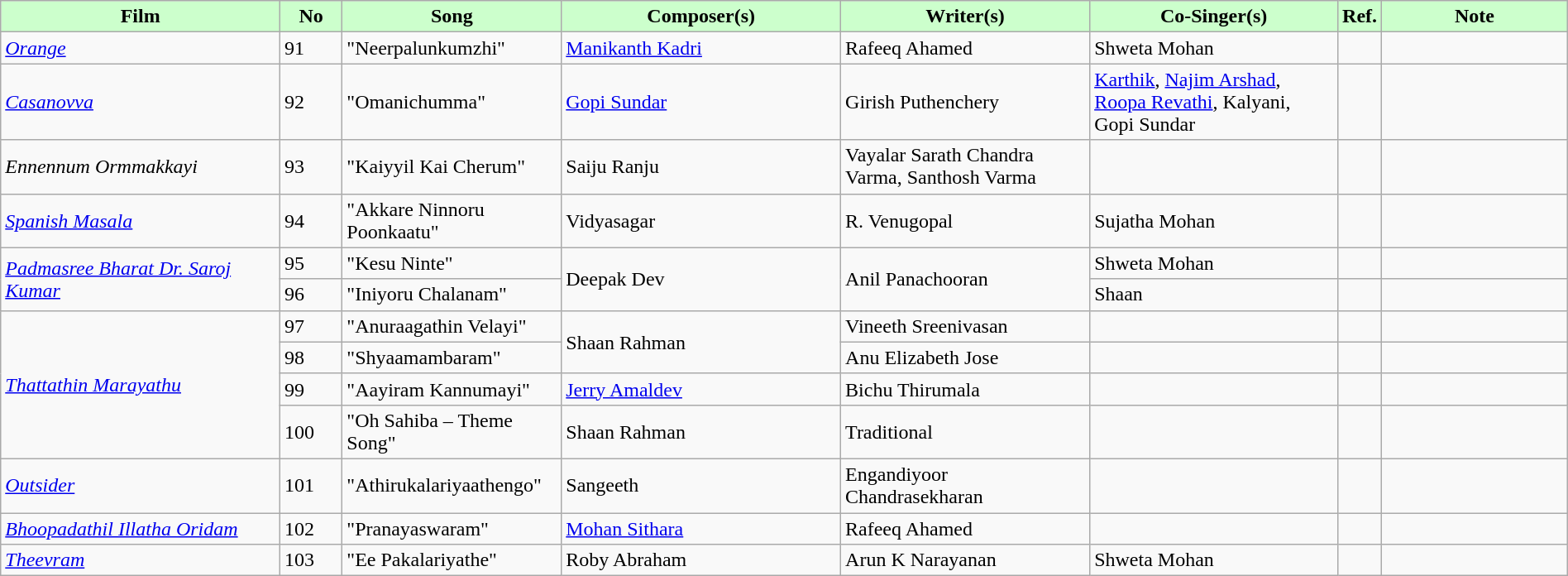<table class="wikitable plainrowheaders" style="width:100%;" textcolor:#000;" style="align:center;">
<tr style="background:#cfc; text-align:center;">
<td scope="col" style="width:18%;"><strong>Film</strong></td>
<td scope="col" style="width:4%;"><strong>No</strong></td>
<td scope="col" style="width:14%;"><strong>Song</strong></td>
<td scope="col" style="width:18%;"><strong>Composer(s)</strong></td>
<td scope="col" style="width:16%;"><strong>Writer(s)</strong></td>
<td scope="col" style="width:16%;"><strong>Co-Singer(s)</strong></td>
<td scope="col" style="width:2%;"><strong>Ref.</strong></td>
<td scope="col" style="width:12%;"><strong>Note</strong></td>
</tr>
<tr>
<td><a href='#'><em>Orange</em></a></td>
<td>91</td>
<td>"Neerpalunkumzhi"</td>
<td><a href='#'>Manikanth Kadri</a></td>
<td>Rafeeq Ahamed</td>
<td>Shweta Mohan</td>
<td></td>
<td></td>
</tr>
<tr>
<td><em><a href='#'>Casanovva</a></em></td>
<td>92</td>
<td>"Omanichumma"</td>
<td><a href='#'>Gopi Sundar</a></td>
<td>Girish Puthenchery</td>
<td><a href='#'>Karthik</a>, <a href='#'>Najim Arshad</a>, <a href='#'>Roopa Revathi</a>, Kalyani, Gopi Sundar</td>
<td></td>
<td></td>
</tr>
<tr>
<td><em>Ennennum Ormmakkayi</em></td>
<td>93</td>
<td>"Kaiyyil Kai Cherum"</td>
<td>Saiju Ranju</td>
<td>Vayalar Sarath Chandra Varma, Santhosh Varma</td>
<td></td>
<td></td>
</tr>
<tr>
<td><em><a href='#'>Spanish Masala</a></em></td>
<td>94</td>
<td>"Akkare Ninnoru Poonkaatu"</td>
<td>Vidyasagar</td>
<td>R. Venugopal</td>
<td>Sujatha Mohan</td>
<td></td>
<td></td>
</tr>
<tr>
<td rowspan="2"><em><a href='#'>Padmasree Bharat Dr. Saroj Kumar</a></em></td>
<td>95</td>
<td>"Kesu Ninte"</td>
<td rowspan="2">Deepak Dev</td>
<td rowspan="2">Anil Panachooran</td>
<td>Shweta Mohan</td>
<td></td>
<td></td>
</tr>
<tr>
<td>96</td>
<td>"Iniyoru Chalanam"</td>
<td>Shaan</td>
<td></td>
<td></td>
</tr>
<tr>
<td rowspan="4"><em><a href='#'>Thattathin Marayathu</a></em></td>
<td>97</td>
<td>"Anuraagathin Velayi"</td>
<td rowspan="2">Shaan Rahman</td>
<td>Vineeth Sreenivasan</td>
<td></td>
<td></td>
<td></td>
</tr>
<tr>
<td>98</td>
<td>"Shyaamambaram"</td>
<td>Anu Elizabeth Jose</td>
<td></td>
<td></td>
<td></td>
</tr>
<tr>
<td>99</td>
<td>"Aayiram Kannumayi"</td>
<td><a href='#'>Jerry Amaldev</a></td>
<td>Bichu Thirumala</td>
<td></td>
<td></td>
<td></td>
</tr>
<tr>
<td>100</td>
<td>"Oh Sahiba – Theme Song"</td>
<td>Shaan Rahman</td>
<td>Traditional</td>
<td></td>
<td></td>
<td></td>
</tr>
<tr>
<td><em><a href='#'>Outsider</a></em></td>
<td>101</td>
<td>"Athirukalariyaathengo"</td>
<td>Sangeeth</td>
<td>Engandiyoor Chandrasekharan</td>
<td></td>
<td></td>
<td></td>
</tr>
<tr>
<td><em><a href='#'>Bhoopadathil Illatha Oridam</a></em></td>
<td>102</td>
<td>"Pranayaswaram"</td>
<td><a href='#'>Mohan Sithara</a></td>
<td>Rafeeq Ahamed</td>
<td></td>
<td></td>
<td></td>
</tr>
<tr>
<td><em><a href='#'>Theevram</a></em></td>
<td>103</td>
<td>"Ee Pakalariyathe"</td>
<td>Roby Abraham</td>
<td>Arun K Narayanan</td>
<td>Shweta Mohan</td>
<td></td>
<td></td>
</tr>
</table>
